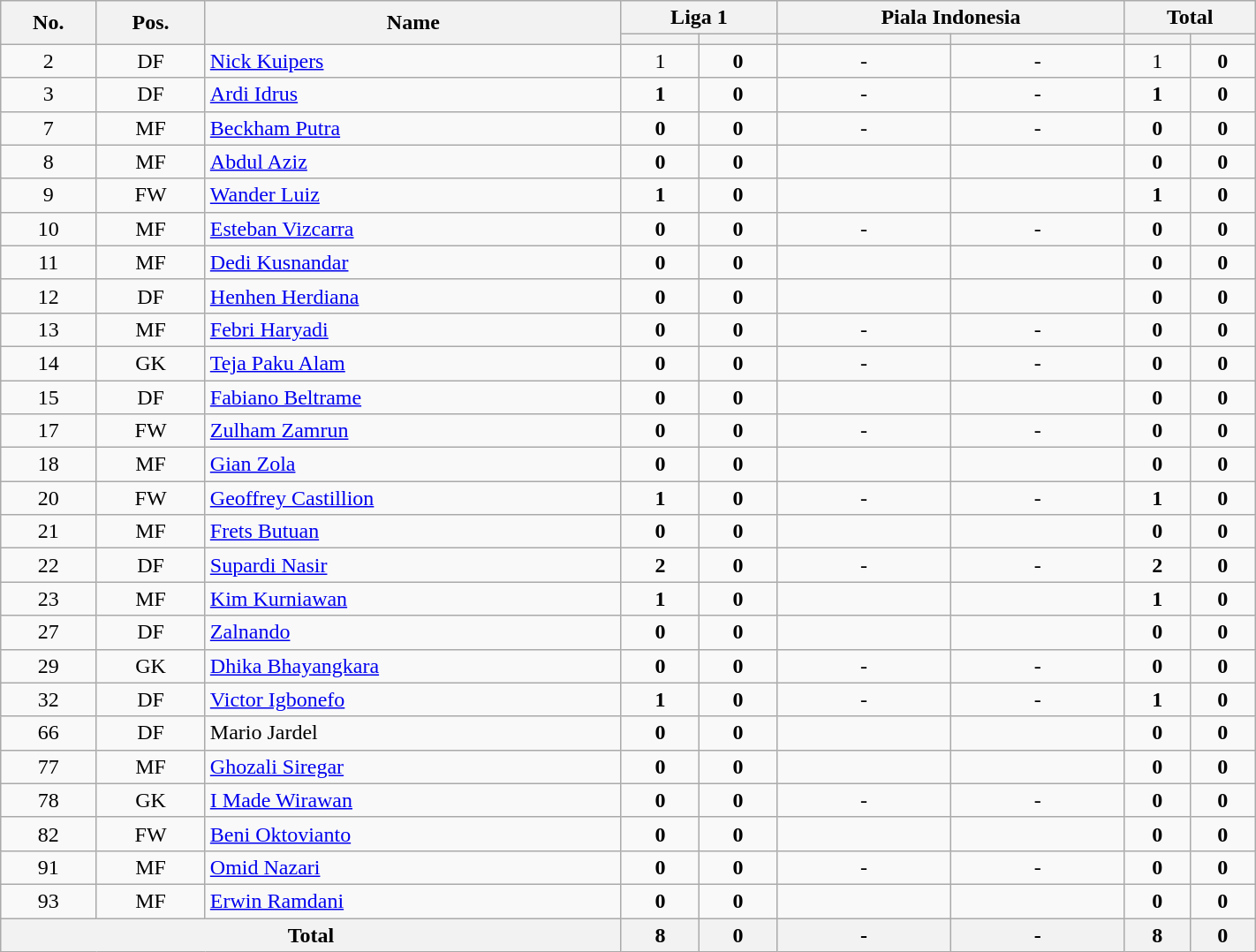<table class="wikitable" style="text-align:center;width:75%;">
<tr>
<th rowspan="2">No.</th>
<th rowspan="2">Pos.</th>
<th rowspan="2">Name</th>
<th colspan="2">Liga 1</th>
<th colspan="2">Piala Indonesia</th>
<th colspan="2">Total</th>
</tr>
<tr>
<th></th>
<th></th>
<th></th>
<th></th>
<th></th>
<th></th>
</tr>
<tr>
<td>2</td>
<td>DF</td>
<td align="left"> <a href='#'>Nick Kuipers</a></td>
<td>1</td>
<td><strong>0</strong></td>
<td>-</td>
<td>-</td>
<td>1</td>
<td><strong>0</strong></td>
</tr>
<tr>
<td>3</td>
<td>DF</td>
<td align="left"> <a href='#'>Ardi Idrus</a></td>
<td><strong>1</strong></td>
<td><strong>0</strong></td>
<td>-</td>
<td>-</td>
<td><strong>1</strong></td>
<td><strong>0</strong></td>
</tr>
<tr>
<td>7</td>
<td>MF</td>
<td align="left"> <a href='#'>Beckham Putra</a></td>
<td><strong>0</strong></td>
<td><strong>0</strong></td>
<td>-</td>
<td>-</td>
<td><strong>0</strong></td>
<td><strong>0</strong></td>
</tr>
<tr>
<td>8</td>
<td>MF</td>
<td align="left"> <a href='#'>Abdul Aziz</a></td>
<td><strong>0</strong></td>
<td><strong>0</strong></td>
<td></td>
<td></td>
<td><strong>0</strong></td>
<td><strong>0</strong></td>
</tr>
<tr>
<td>9</td>
<td>FW</td>
<td align="left"> <a href='#'>Wander Luiz</a></td>
<td><strong>1</strong></td>
<td><strong>0</strong></td>
<td></td>
<td></td>
<td><strong>1</strong></td>
<td><strong>0</strong></td>
</tr>
<tr>
<td>10</td>
<td>MF</td>
<td align="left"> <a href='#'>Esteban Vizcarra</a></td>
<td><strong>0</strong></td>
<td><strong>0</strong></td>
<td>-</td>
<td>-</td>
<td><strong>0</strong></td>
<td><strong>0</strong></td>
</tr>
<tr>
<td>11</td>
<td>MF</td>
<td align="left"> <a href='#'>Dedi Kusnandar</a></td>
<td><strong>0</strong></td>
<td><strong>0</strong></td>
<td></td>
<td></td>
<td><strong>0</strong></td>
<td><strong>0</strong></td>
</tr>
<tr>
<td>12</td>
<td>DF</td>
<td align="left"> <a href='#'>Henhen Herdiana</a></td>
<td><strong>0</strong></td>
<td><strong>0</strong></td>
<td></td>
<td></td>
<td><strong>0</strong></td>
<td><strong>0</strong></td>
</tr>
<tr>
<td>13</td>
<td>MF</td>
<td align="left"> <a href='#'>Febri Haryadi</a></td>
<td><strong>0</strong></td>
<td><strong>0</strong></td>
<td>-</td>
<td>-</td>
<td><strong>0</strong></td>
<td><strong>0</strong></td>
</tr>
<tr>
<td>14</td>
<td>GK</td>
<td align="left"> <a href='#'>Teja Paku Alam</a></td>
<td><strong>0</strong></td>
<td><strong>0</strong></td>
<td>-</td>
<td>-</td>
<td><strong>0</strong></td>
<td><strong>0</strong></td>
</tr>
<tr>
<td>15</td>
<td>DF</td>
<td align="left"> <a href='#'>Fabiano Beltrame</a></td>
<td><strong>0</strong></td>
<td><strong>0</strong></td>
<td></td>
<td></td>
<td><strong>0</strong></td>
<td><strong>0</strong></td>
</tr>
<tr>
<td>17</td>
<td>FW</td>
<td align="left"> <a href='#'>Zulham Zamrun</a></td>
<td><strong>0</strong></td>
<td><strong>0</strong></td>
<td>-</td>
<td>-</td>
<td><strong>0</strong></td>
<td><strong>0</strong></td>
</tr>
<tr>
<td>18</td>
<td>MF</td>
<td align="left"> <a href='#'>Gian Zola</a></td>
<td><strong>0</strong></td>
<td><strong>0</strong></td>
<td></td>
<td></td>
<td><strong>0</strong></td>
<td><strong>0</strong></td>
</tr>
<tr>
<td>20</td>
<td>FW</td>
<td align="left"> <a href='#'>Geoffrey Castillion</a></td>
<td><strong>1</strong></td>
<td><strong>0</strong></td>
<td>-</td>
<td>-</td>
<td><strong>1</strong></td>
<td><strong>0</strong></td>
</tr>
<tr>
<td>21</td>
<td>MF</td>
<td align="left"> <a href='#'>Frets Butuan</a></td>
<td><strong>0</strong></td>
<td><strong>0</strong></td>
<td></td>
<td></td>
<td><strong>0</strong></td>
<td><strong>0</strong></td>
</tr>
<tr>
<td>22</td>
<td>DF</td>
<td align="left"> <a href='#'>Supardi Nasir</a></td>
<td><strong>2</strong></td>
<td><strong>0</strong></td>
<td>-</td>
<td>-</td>
<td><strong>2</strong></td>
<td><strong>0</strong></td>
</tr>
<tr>
<td>23</td>
<td>MF</td>
<td align="left"> <a href='#'>Kim Kurniawan</a></td>
<td><strong>1</strong></td>
<td><strong>0</strong></td>
<td></td>
<td></td>
<td><strong>1</strong></td>
<td><strong>0</strong></td>
</tr>
<tr>
<td>27</td>
<td>DF</td>
<td align="left"> <a href='#'>Zalnando</a></td>
<td><strong>0</strong></td>
<td><strong>0</strong></td>
<td></td>
<td></td>
<td><strong>0</strong></td>
<td><strong>0</strong></td>
</tr>
<tr>
<td>29</td>
<td>GK</td>
<td align="left"> <a href='#'>Dhika Bhayangkara</a></td>
<td><strong>0</strong></td>
<td><strong>0</strong></td>
<td>-</td>
<td>-</td>
<td><strong>0</strong></td>
<td><strong>0</strong></td>
</tr>
<tr>
<td>32</td>
<td>DF</td>
<td align="left"> <a href='#'>Victor Igbonefo</a></td>
<td><strong>1</strong></td>
<td><strong>0</strong></td>
<td>-</td>
<td>-</td>
<td><strong>1</strong></td>
<td><strong>0</strong></td>
</tr>
<tr>
<td>66</td>
<td>DF</td>
<td align="left"> Mario Jardel</td>
<td><strong>0</strong></td>
<td><strong>0</strong></td>
<td></td>
<td></td>
<td><strong>0</strong></td>
<td><strong>0</strong></td>
</tr>
<tr>
<td>77</td>
<td>MF</td>
<td align="left"> <a href='#'>Ghozali Siregar</a></td>
<td><strong>0</strong></td>
<td><strong>0</strong></td>
<td></td>
<td></td>
<td><strong>0</strong></td>
<td><strong>0</strong></td>
</tr>
<tr>
<td>78</td>
<td>GK</td>
<td align="left"> <a href='#'>I Made Wirawan</a></td>
<td><strong>0</strong></td>
<td><strong>0</strong></td>
<td>-</td>
<td>-</td>
<td><strong>0</strong></td>
<td><strong>0</strong></td>
</tr>
<tr>
<td>82</td>
<td>FW</td>
<td align="left"> <a href='#'>Beni Oktovianto</a></td>
<td><strong>0</strong></td>
<td><strong>0</strong></td>
<td></td>
<td></td>
<td><strong>0</strong></td>
<td><strong>0</strong></td>
</tr>
<tr>
<td>91</td>
<td>MF</td>
<td align="left"> <a href='#'>Omid Nazari</a></td>
<td><strong>0</strong></td>
<td><strong>0</strong></td>
<td>-</td>
<td>-</td>
<td><strong>0</strong></td>
<td><strong>0</strong></td>
</tr>
<tr>
<td>93</td>
<td>MF</td>
<td align="left"> <a href='#'>Erwin Ramdani</a></td>
<td><strong>0</strong></td>
<td><strong>0</strong></td>
<td></td>
<td></td>
<td><strong>0</strong></td>
<td><strong>0</strong></td>
</tr>
<tr>
<th colspan="3"><strong>Total</strong></th>
<th>8</th>
<th><strong>0</strong></th>
<th><strong>-</strong></th>
<th><strong>-</strong></th>
<th>8</th>
<th><strong>0</strong></th>
</tr>
</table>
